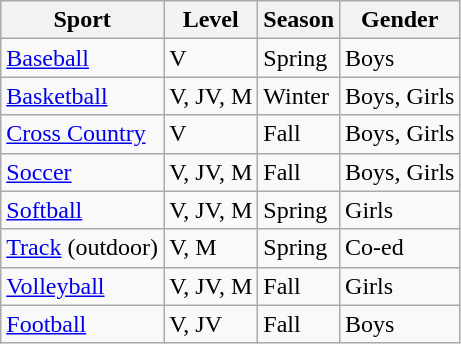<table class="wikitable" style="text-align:left">
<tr>
<th>Sport</th>
<th>Level</th>
<th>Season</th>
<th>Gender</th>
</tr>
<tr>
<td><a href='#'>Baseball</a></td>
<td>V</td>
<td>Spring</td>
<td>Boys</td>
</tr>
<tr>
<td><a href='#'>Basketball</a></td>
<td>V, JV, M</td>
<td>Winter</td>
<td>Boys, Girls</td>
</tr>
<tr>
<td><a href='#'>Cross Country</a></td>
<td>V</td>
<td>Fall</td>
<td>Boys, Girls</td>
</tr>
<tr>
<td><a href='#'>Soccer</a></td>
<td>V, JV, M</td>
<td>Fall</td>
<td>Boys, Girls</td>
</tr>
<tr>
<td><a href='#'>Softball</a></td>
<td>V, JV, M</td>
<td>Spring</td>
<td>Girls</td>
</tr>
<tr>
<td><a href='#'>Track</a> (outdoor)</td>
<td>V, M</td>
<td>Spring</td>
<td>Co-ed</td>
</tr>
<tr>
<td><a href='#'>Volleyball</a></td>
<td>V, JV, M</td>
<td>Fall</td>
<td>Girls</td>
</tr>
<tr>
<td><a href='#'>Football</a></td>
<td>V, JV</td>
<td>Fall</td>
<td>Boys</td>
</tr>
</table>
